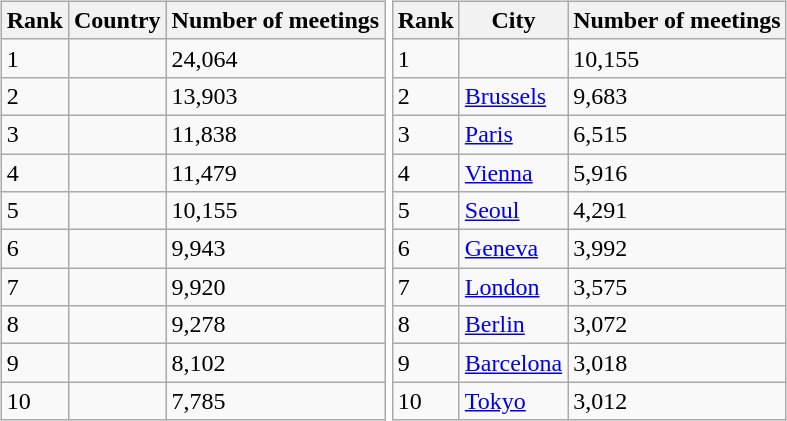<table>
<tr>
<td><br><table class="wikitable sortable" style="margin-left:auto;margin-right:auto">
<tr>
<th style="width:2em;">Rank</th>
<th>Country</th>
<th>Number of meetings</th>
</tr>
<tr>
<td>1</td>
<td></td>
<td>24,064</td>
</tr>
<tr>
<td>2</td>
<td></td>
<td>13,903</td>
</tr>
<tr>
<td>3</td>
<td></td>
<td>11,838</td>
</tr>
<tr>
<td>4</td>
<td></td>
<td>11,479</td>
</tr>
<tr>
<td>5</td>
<td></td>
<td>10,155</td>
</tr>
<tr>
<td>6</td>
<td></td>
<td>9,943</td>
</tr>
<tr>
<td>7</td>
<td></td>
<td>9,920</td>
</tr>
<tr>
<td>8</td>
<td></td>
<td>9,278</td>
</tr>
<tr>
<td>9</td>
<td></td>
<td>8,102</td>
</tr>
<tr>
<td>10</td>
<td></td>
<td>7,785</td>
</tr>
</table>
</td>
<td><br><table class="wikitable sortable" style="margin-left:auto;margin-right:auto">
<tr>
<th style="width:2em;">Rank</th>
<th>City</th>
<th>Number of meetings</th>
</tr>
<tr>
<td>1</td>
<td></td>
<td>10,155</td>
</tr>
<tr>
<td>2</td>
<td> <a href='#'>Brussels</a></td>
<td>9,683</td>
</tr>
<tr>
<td>3</td>
<td> <a href='#'>Paris</a></td>
<td>6,515</td>
</tr>
<tr>
<td>4</td>
<td> <a href='#'>Vienna</a></td>
<td>5,916</td>
</tr>
<tr>
<td>5</td>
<td> <a href='#'>Seoul</a></td>
<td>4,291</td>
</tr>
<tr>
<td>6</td>
<td> <a href='#'>Geneva</a></td>
<td>3,992</td>
</tr>
<tr>
<td>7</td>
<td> <a href='#'>London</a></td>
<td>3,575</td>
</tr>
<tr>
<td>8</td>
<td> <a href='#'>Berlin</a></td>
<td>3,072</td>
</tr>
<tr>
<td>9</td>
<td> <a href='#'>Barcelona</a></td>
<td>3,018</td>
</tr>
<tr>
<td>10</td>
<td> <a href='#'>Tokyo</a></td>
<td>3,012</td>
</tr>
</table>
</td>
<td></td>
</tr>
</table>
